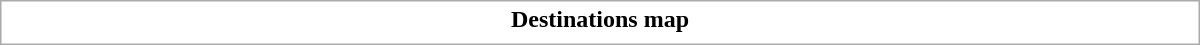<table class="collapsible collapsed" style="border:1px #aaa solid; width:50em; margin:0.2em auto">
<tr>
<th>Destinations map</th>
</tr>
<tr>
<td></td>
</tr>
</table>
